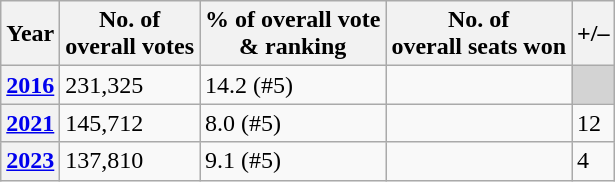<table class=wikitable>
<tr>
<th>Year</th>
<th>No. of<br>overall votes</th>
<th>% of overall vote<br> & ranking</th>
<th>No. of<br>overall seats won</th>
<th>+/–</th>
</tr>
<tr>
<th><a href='#'>2016</a></th>
<td>231,325</td>
<td>14.2 (#5)</td>
<td></td>
<td style="background:lightgrey;"></td>
</tr>
<tr>
<th><a href='#'>2021</a></th>
<td>145,712</td>
<td>8.0 (#5)</td>
<td></td>
<td> 12</td>
</tr>
<tr>
<th><a href='#'>2023</a></th>
<td>137,810</td>
<td>9.1 (#5)</td>
<td></td>
<td> 4</td>
</tr>
</table>
